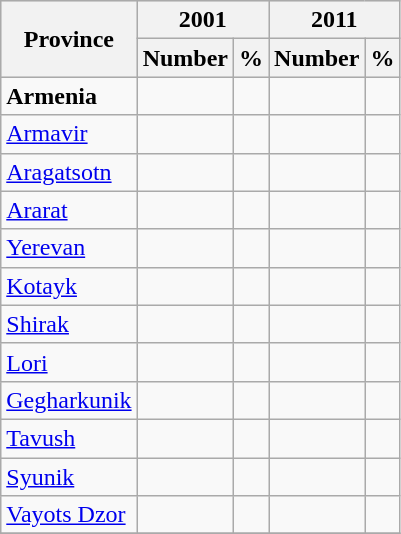<table class="wikitable">
<tr bgcolor="#e0e0e0">
<th rowspan="2">Province</th>
<th colspan="2">2001</th>
<th colspan="2">2011</th>
</tr>
<tr bgcolor="#e0e0e0">
<th>Number</th>
<th>%</th>
<th>Number</th>
<th>%</th>
</tr>
<tr>
<td><strong>Armenia</strong></td>
<td><strong></strong></td>
<td><strong></strong></td>
<td><strong></strong></td>
<td><strong></strong></td>
</tr>
<tr>
<td><a href='#'>Armavir</a></td>
<td></td>
<td></td>
<td></td>
<td></td>
</tr>
<tr>
<td><a href='#'>Aragatsotn</a></td>
<td></td>
<td></td>
<td></td>
<td></td>
</tr>
<tr>
<td><a href='#'>Ararat</a></td>
<td></td>
<td></td>
<td></td>
<td></td>
</tr>
<tr>
<td><a href='#'>Yerevan</a></td>
<td></td>
<td></td>
<td></td>
<td></td>
</tr>
<tr>
<td><a href='#'>Kotayk</a></td>
<td></td>
<td></td>
<td></td>
<td></td>
</tr>
<tr>
<td><a href='#'>Shirak</a></td>
<td></td>
<td></td>
<td></td>
<td></td>
</tr>
<tr>
<td><a href='#'>Lori</a></td>
<td></td>
<td></td>
<td></td>
<td></td>
</tr>
<tr>
<td><a href='#'>Gegharkunik</a></td>
<td></td>
<td></td>
<td></td>
<td></td>
</tr>
<tr>
<td><a href='#'>Tavush</a></td>
<td></td>
<td></td>
<td></td>
<td></td>
</tr>
<tr>
<td><a href='#'>Syunik</a></td>
<td></td>
<td></td>
<td></td>
<td></td>
</tr>
<tr>
<td><a href='#'>Vayots Dzor</a></td>
<td></td>
<td></td>
<td></td>
<td></td>
</tr>
<tr>
</tr>
</table>
